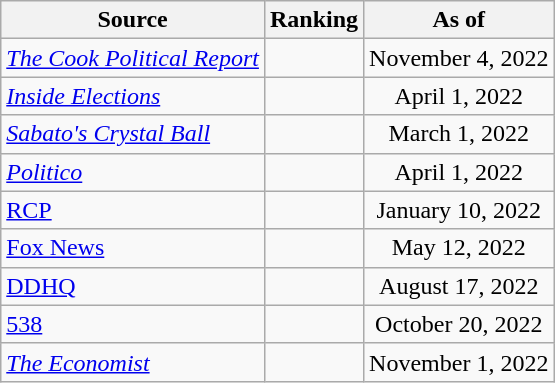<table class="wikitable" style="text-align:center">
<tr>
<th>Source</th>
<th>Ranking</th>
<th>As of</th>
</tr>
<tr>
<td style="text-align:left"><em><a href='#'>The Cook Political Report</a></em></td>
<td></td>
<td>November 4, 2022</td>
</tr>
<tr>
<td style="text-align:left"><em><a href='#'>Inside Elections</a></em></td>
<td></td>
<td>April 1, 2022</td>
</tr>
<tr>
<td style="text-align:left"><em><a href='#'>Sabato's Crystal Ball</a></em></td>
<td></td>
<td>March 1, 2022</td>
</tr>
<tr>
<td style="text-align:left;"><em><a href='#'>Politico</a></em></td>
<td></td>
<td>April 1, 2022</td>
</tr>
<tr>
<td style="text-align:left;"><a href='#'>RCP</a></td>
<td></td>
<td>January 10, 2022</td>
</tr>
<tr>
<td align=left><a href='#'>Fox News</a></td>
<td></td>
<td>May 12, 2022</td>
</tr>
<tr>
<td style="text-align:left;"><a href='#'>DDHQ</a></td>
<td></td>
<td>August 17, 2022</td>
</tr>
<tr>
<td style="text-align:left;"><a href='#'>538</a></td>
<td></td>
<td>October 20, 2022</td>
</tr>
<tr>
<td align="left"><em><a href='#'>The Economist</a></em></td>
<td></td>
<td>November 1, 2022</td>
</tr>
</table>
